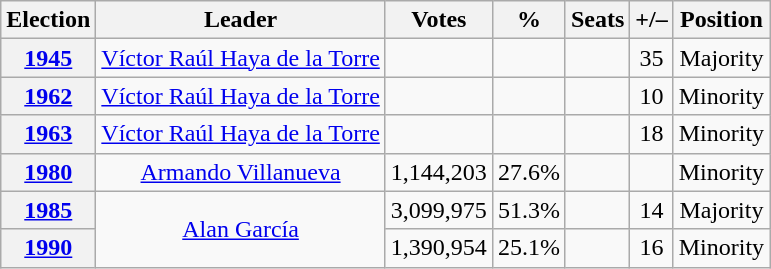<table class=wikitable style=text-align:center>
<tr>
<th>Election</th>
<th>Leader</th>
<th><strong>Votes</strong></th>
<th><strong>%</strong></th>
<th><strong>Seats</strong></th>
<th>+/–</th>
<th>Position</th>
</tr>
<tr>
<th><a href='#'>1945</a></th>
<td><a href='#'>Víctor Raúl Haya de la Torre</a></td>
<td></td>
<td><br></td>
<td></td>
<td> 35</td>
<td>Majority</td>
</tr>
<tr>
<th><a href='#'>1962</a></th>
<td><a href='#'>Víctor Raúl Haya de la Torre</a></td>
<td></td>
<td><br></td>
<td></td>
<td> 10</td>
<td>Minority</td>
</tr>
<tr>
<th><a href='#'>1963</a></th>
<td><a href='#'>Víctor Raúl Haya de la Torre</a></td>
<td></td>
<td></td>
<td></td>
<td> 18</td>
<td>Minority</td>
</tr>
<tr>
<th><a href='#'>1980</a></th>
<td><a href='#'>Armando Villanueva</a></td>
<td>1,144,203</td>
<td>27.6%</td>
<td></td>
<td></td>
<td>Minority</td>
</tr>
<tr>
<th><a href='#'>1985</a></th>
<td rowspan="2"><a href='#'>Alan García</a></td>
<td>3,099,975</td>
<td>51.3%<br></td>
<td></td>
<td> 14</td>
<td>Majority</td>
</tr>
<tr>
<th><a href='#'>1990</a></th>
<td>1,390,954</td>
<td>25.1%</td>
<td></td>
<td> 16</td>
<td>Minority</td>
</tr>
</table>
